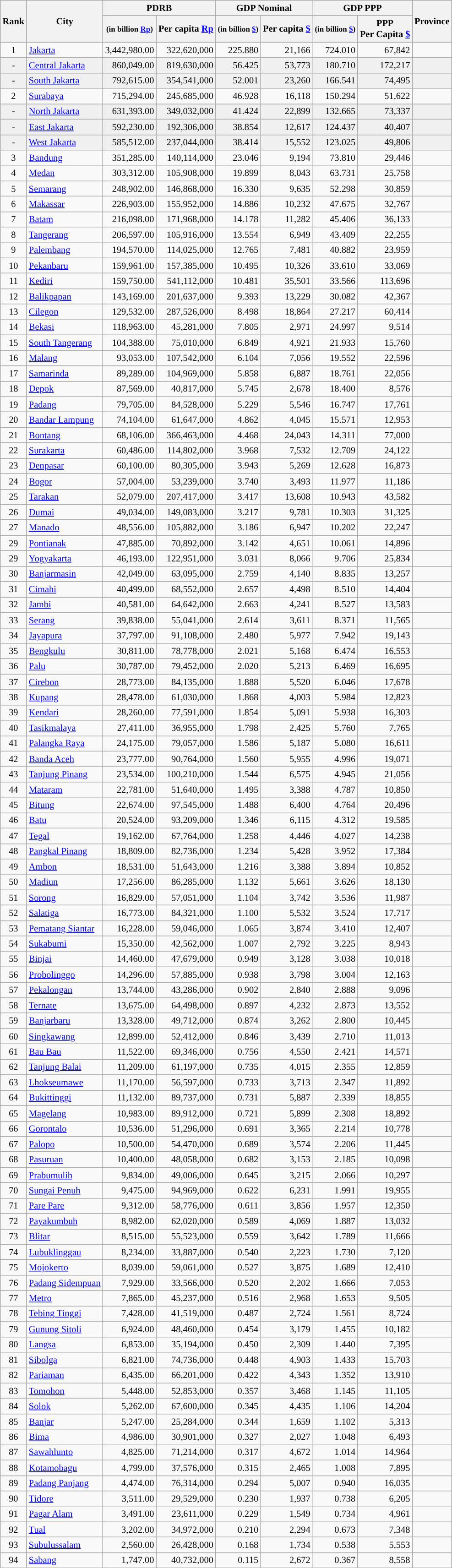<table class="wikitable sortable sticky-header-multi" style="text-align:center; font-size:85%;">
<tr>
<th rowspan="2">Rank</th>
<th rowspan="2">City</th>
<th scope="col" colspan="2">PDRB</th>
<th scope="col" colspan="2">GDP Nominal</th>
<th scope="col" colspan="2">GDP PPP</th>
<th rowspan="2">Province</th>
</tr>
<tr>
<th scope="col"><small>(in billion <a href='#'>Rp</a>)</small></th>
<th>Per capita <a href='#'>Rp</a></th>
<th scope="col"><small>(in billion <a href='#'>$</a>)</small></th>
<th>Per capita <a href='#'>$</a></th>
<th scope="col"><small>(in billion <a href='#'>$</a>)</small></th>
<th>PPP <br>Per Capita <a href='#'>$</a></th>
</tr>
<tr>
<td>1</td>
<td ! scope="row" style="text-align: left; font-weight: normal;"><a href='#'>Jakarta</a></td>
<td align=right>3,442,980.00</td>
<td align="right">322,620,000</td>
<td align=right>225.880</td>
<td align="right">21,166</td>
<td align="right">724.010</td>
<td align="right">67,842</td>
<td></td>
</tr>
<tr style="background-color:#f0f0f0">
<td align=center>-</td>
<td ! scope="row" style="text-align: left; font-weight: normal;"><a href='#'>Central Jakarta</a></td>
<td align=right>860,049.00</td>
<td align="right">819,630,000</td>
<td align=right>56.425</td>
<td align="right">53,773</td>
<td align="right">180.710</td>
<td align="right">172,217</td>
<td></td>
</tr>
<tr style="background-color:#f0f0f0">
<td align=center>-</td>
<td ! scope="row" style="text-align: left; font-weight: normal;"><a href='#'>South Jakarta</a></td>
<td align=right>792,615.00</td>
<td align="right">354,541,000</td>
<td align=right>52.001</td>
<td align="right">23,260</td>
<td align="right">166.541</td>
<td align="right">74,495</td>
<td></td>
</tr>
<tr>
<td>2</td>
<td ! scope="row" style="text-align: left; font-weight: normal;"><a href='#'>Surabaya</a></td>
<td align=right>715,294.00</td>
<td align="right">245,685,000</td>
<td align=right>46.928</td>
<td align="right">16,118</td>
<td align="right">150.294</td>
<td align="right">51,622</td>
<td></td>
</tr>
<tr style="background-color:#f0f0f0">
<td align=center>-</td>
<td ! scope="row" style="text-align: left; font-weight: normal;"><a href='#'>North Jakarta</a></td>
<td align=right>631,393.00</td>
<td align="right">349,032,000</td>
<td align=right>41.424</td>
<td align="right">22,899</td>
<td align="right">132.665</td>
<td align="right">73,337</td>
<td></td>
</tr>
<tr style="background-color:#f0f0f0">
<td align=center>-</td>
<td ! scope="row" style="text-align: left; font-weight: normal;"><a href='#'>East Jakarta</a></td>
<td align=right>592,230.00</td>
<td align="right">192,306,000</td>
<td align=right>38.854</td>
<td align="right">12,617</td>
<td align="right">124.437</td>
<td align="right">40,407</td>
<td></td>
</tr>
<tr style="background-color:#f0f0f0">
<td align=center>-</td>
<td ! scope="row" style="text-align: left; font-weight: normal;"><a href='#'>West Jakarta</a></td>
<td align=right>585,512.00</td>
<td align="right">237,044,000</td>
<td align=right>38.414</td>
<td align="right">15,552</td>
<td align="right">123.025</td>
<td align="right">49,806</td>
<td></td>
</tr>
<tr>
<td>3</td>
<td ! scope="row" style="text-align: left; font-weight: normal;"><a href='#'>Bandung</a></td>
<td align=right>351,285.00</td>
<td align="right">140,114,000</td>
<td align=right>23.046</td>
<td align="right">9,194</td>
<td align="right">73.810</td>
<td align="right">29,446</td>
<td></td>
</tr>
<tr>
<td>4</td>
<td ! scope="row" style="text-align: left; font-weight: normal;"><a href='#'>Medan</a></td>
<td align=right>303,312.00</td>
<td align="right">105,908,000</td>
<td align=right>19.899</td>
<td align="right">8,043</td>
<td align="right">63.731</td>
<td align="right">25,758</td>
<td></td>
</tr>
<tr>
<td>5</td>
<td ! scope="row" style="text-align: left; font-weight: normal;"><a href='#'>Semarang</a></td>
<td align=right>248,902.00</td>
<td align="right">146,868,000</td>
<td align=right>16.330</td>
<td align="right">9,635</td>
<td align="right">52.298</td>
<td align="right">30,859</td>
<td></td>
</tr>
<tr>
<td>6</td>
<td ! scope="row" style="text-align: left; font-weight: normal;"><a href='#'>Makassar</a></td>
<td align=right>226,903.00</td>
<td align="right">155,952,000</td>
<td align=right>14.886</td>
<td align="right">10,232</td>
<td align="right">47.675</td>
<td align="right">32,767</td>
<td></td>
</tr>
<tr>
<td>7</td>
<td ! scope="row" style="text-align: left; font-weight: normal;"><a href='#'>Batam</a></td>
<td align=right>216,098.00</td>
<td align="right">171,968,000</td>
<td align=right>14.178</td>
<td align="right">11,282</td>
<td align="right">45.406</td>
<td align="right">36,133</td>
<td></td>
</tr>
<tr>
<td>8</td>
<td ! scope="row" style="text-align: left; font-weight: normal;"><a href='#'>Tangerang</a></td>
<td align=right>206,597.00</td>
<td align="right">105,916,000</td>
<td align=right>13.554</td>
<td align="right">6,949</td>
<td align="right">43.409</td>
<td align="right">22,255</td>
<td></td>
</tr>
<tr>
<td>9</td>
<td ! scope="row" style="text-align: left; font-weight: normal;"><a href='#'>Palembang</a></td>
<td align=right>194,570.00</td>
<td align="right">114,025,000</td>
<td align=right>12.765</td>
<td align="right">7,481</td>
<td align="right">40.882</td>
<td align="right">23,959</td>
<td></td>
</tr>
<tr>
<td>10</td>
<td ! scope="row" style="text-align: left; font-weight: normal;"><a href='#'>Pekanbaru</a></td>
<td align=right>159,961.00</td>
<td align="right">157,385,000</td>
<td align=right>10.495</td>
<td align="right">10,326</td>
<td align="right">33.610</td>
<td align="right">33,069</td>
<td></td>
</tr>
<tr>
<td>11</td>
<td ! scope="row" style="text-align: left; font-weight: normal;"><a href='#'>Kediri</a></td>
<td align=right>159,750.00</td>
<td align="right">541,112,000</td>
<td align=right>10.481</td>
<td align="right">35,501</td>
<td align="right">33.566</td>
<td align="right">113,696</td>
<td></td>
</tr>
<tr>
<td>12</td>
<td ! scope="row" style="text-align: left; font-weight: normal;"><a href='#'>Balikpapan</a></td>
<td align=right>143,169.00</td>
<td align="right">201,637,000</td>
<td align=right>9.393</td>
<td align="right">13,229</td>
<td align="right">30.082</td>
<td align="right">42,367</td>
<td></td>
</tr>
<tr>
<td>13</td>
<td ! scope="row" style="text-align: left; font-weight: normal;"><a href='#'>Cilegon</a></td>
<td align=right>129,532.00</td>
<td align="right">287,526,000</td>
<td align=right>8.498</td>
<td align="right">18,864</td>
<td align="right">27.217</td>
<td align="right">60,414</td>
<td></td>
</tr>
<tr>
<td>14</td>
<td ! scope="row" style="text-align: left; font-weight: normal;"><a href='#'>Bekasi</a></td>
<td align=right>118,963.00</td>
<td align="right">45,281,000</td>
<td align=right>7.805</td>
<td align="right">2,971</td>
<td align="right">24.997</td>
<td align="right">9,514</td>
<td></td>
</tr>
<tr>
<td>15</td>
<td ! scope="row" style="text-align: left; font-weight: normal;"><a href='#'>South Tangerang</a></td>
<td align=right>104,388.00</td>
<td align="right">75,010,000</td>
<td align=right>6.849</td>
<td align="right">4,921</td>
<td align="right">21.933</td>
<td align="right">15,760</td>
<td></td>
</tr>
<tr>
<td>16</td>
<td ! scope="row" style="text-align: left; font-weight: normal;"><a href='#'>Malang</a></td>
<td align=right>93,053.00</td>
<td align="right">107,542,000</td>
<td align=right>6.104</td>
<td align="right">7,056</td>
<td align="right">19.552</td>
<td align="right">22,596</td>
<td></td>
</tr>
<tr>
<td>17</td>
<td ! scope="row" style="text-align: left; font-weight: normal;"><a href='#'>Samarinda</a></td>
<td align=right>89,289.00</td>
<td align="right">104,969,000</td>
<td align=right>5.858</td>
<td align="right">6,887</td>
<td align="right">18.761</td>
<td align="right">22,056</td>
<td></td>
</tr>
<tr>
<td>18</td>
<td ! scope="row" style="text-align: left; font-weight: normal;"><a href='#'>Depok</a></td>
<td align=right>87,569.00</td>
<td align="right">40,817,000</td>
<td align=right>5.745</td>
<td align="right">2,678</td>
<td align="right">18.400</td>
<td align="right">8,576</td>
<td></td>
</tr>
<tr>
<td>19</td>
<td ! scope="row" style="text-align: left; font-weight: normal;"><a href='#'>Padang</a></td>
<td align=right>79,705.00</td>
<td align="right">84,528,000</td>
<td align=right>5.229</td>
<td align="right">5,546</td>
<td align="right">16.747</td>
<td align="right">17,761</td>
<td></td>
</tr>
<tr>
<td>20</td>
<td ! scope="row" style="text-align: left; font-weight: normal;"><a href='#'>Bandar Lampung</a></td>
<td align=right>74,104.00</td>
<td align="right">61,647,000</td>
<td align=right>4.862</td>
<td align="right">4,045</td>
<td align="right">15.571</td>
<td align="right">12,953</td>
<td></td>
</tr>
<tr>
<td>21</td>
<td ! scope="row" style="text-align: left; font-weight: normal;"><a href='#'>Bontang</a></td>
<td align=right>68,106.00</td>
<td align="right">366,463,000</td>
<td align=right>4.468</td>
<td align="right">24,043</td>
<td align="right">14.311</td>
<td align="right">77,000</td>
<td></td>
</tr>
<tr>
<td>22</td>
<td ! scope="row" style="text-align: left; font-weight: normal;"><a href='#'>Surakarta</a></td>
<td align=right>60,486.00</td>
<td align="right">114,802,000</td>
<td align=right>3.968</td>
<td align="right">7,532</td>
<td align="right">12.709</td>
<td align="right">24,122</td>
<td></td>
</tr>
<tr>
<td>23</td>
<td ! scope="row" style="text-align: left; font-weight: normal;"><a href='#'>Denpasar</a></td>
<td align=right>60,100.00</td>
<td align="right">80,305,000</td>
<td align=right>3.943</td>
<td align="right">5,269</td>
<td align="right">12.628</td>
<td align="right">16,873</td>
<td></td>
</tr>
<tr>
<td>24</td>
<td ! scope="row" style="text-align: left; font-weight: normal;"><a href='#'>Bogor</a></td>
<td align=right>57,004.00</td>
<td align="right">53,239,000</td>
<td align=right>3.740</td>
<td align="right">3,493</td>
<td align="right">11.977</td>
<td align="right">11,186</td>
<td></td>
</tr>
<tr>
<td>25</td>
<td ! scope="row" style="text-align: left; font-weight: normal;"><a href='#'>Tarakan</a></td>
<td align=right>52,079.00</td>
<td align="right">207,417,000</td>
<td align=right>3.417</td>
<td align="right">13,608</td>
<td align="right">10.943</td>
<td align="right">43,582</td>
<td></td>
</tr>
<tr>
<td>26</td>
<td ! scope="row" style="text-align: left; font-weight: normal;"><a href='#'>Dumai</a></td>
<td align=right>49,034.00</td>
<td align="right">149,083,000</td>
<td align=right>3.217</td>
<td align="right">9,781</td>
<td align="right">10.303</td>
<td align="right">31,325</td>
<td></td>
</tr>
<tr>
<td>27</td>
<td ! scope="row" style="text-align: left; font-weight: normal;"><a href='#'>Manado</a></td>
<td align=right>48,556.00</td>
<td align="right">105,882,000</td>
<td align=right>3.186</td>
<td align="right">6,947</td>
<td align="right">10.202</td>
<td align="right">22,247</td>
<td></td>
</tr>
<tr>
<td>29</td>
<td ! scope="row" style="text-align: left; font-weight: normal;"><a href='#'>Pontianak</a></td>
<td align=right>47,885.00</td>
<td align="right">70,892,000</td>
<td align=right>3.142</td>
<td align="right">4,651</td>
<td align="right">10.061</td>
<td align="right">14,896</td>
<td></td>
</tr>
<tr>
<td>29</td>
<td ! scope="row" style="text-align: left; font-weight: normal;"><a href='#'>Yogyakarta</a></td>
<td align=right>46,193.00</td>
<td align="right">122,951,000</td>
<td align=right>3.031</td>
<td align="right">8,066</td>
<td align="right">9.706</td>
<td align="right">25,834</td>
<td></td>
</tr>
<tr>
<td>30</td>
<td ! scope="row" style="text-align: left; font-weight: normal;"><a href='#'>Banjarmasin</a></td>
<td align=right>42,049.00</td>
<td align="right">63,095,000</td>
<td align=right>2.759</td>
<td align="right">4,140</td>
<td align="right">8.835</td>
<td align="right">13,257</td>
<td></td>
</tr>
<tr>
<td>31</td>
<td ! scope="row" style="text-align: left; font-weight: normal;"><a href='#'>Cimahi</a></td>
<td align=right>40,499.00</td>
<td align="right">68,552,000</td>
<td align=right>2.657</td>
<td align="right">4,498</td>
<td align="right">8.510</td>
<td align="right">14,404</td>
<td></td>
</tr>
<tr>
<td>32</td>
<td ! scope="row" style="text-align: left; font-weight: normal;"><a href='#'>Jambi</a></td>
<td align=right>40,581.00</td>
<td align="right">64,642,000</td>
<td align=right>2.663</td>
<td align="right">4,241</td>
<td align="right">8.527</td>
<td align="right">13,583</td>
<td></td>
</tr>
<tr>
<td>33</td>
<td ! scope="row" style="text-align: left; font-weight: normal;"><a href='#'>Serang</a></td>
<td align=right>39,838.00</td>
<td align="right">55,041,000</td>
<td align=right>2.614</td>
<td align="right">3,611</td>
<td align="right">8.371</td>
<td align="right">11,565</td>
<td></td>
</tr>
<tr>
<td>34</td>
<td ! scope="row" style="text-align: left; font-weight: normal;"><a href='#'>Jayapura</a></td>
<td align=right>37,797.00</td>
<td align="right">91,108,000</td>
<td align=right>2.480</td>
<td align="right">5,977</td>
<td align="right">7.942</td>
<td align="right">19,143</td>
<td></td>
</tr>
<tr>
<td>35</td>
<td ! scope="row" style="text-align: left; font-weight: normal;"><a href='#'>Bengkulu</a></td>
<td align=right>30,811.00</td>
<td align="right">78,778,000</td>
<td align=right>2.021</td>
<td align="right">5,168</td>
<td align="right">6.474</td>
<td align="right">16,553</td>
<td></td>
</tr>
<tr>
<td>36</td>
<td ! scope="row" style="text-align: left; font-weight: normal;"><a href='#'>Palu</a></td>
<td align=right>30,787.00</td>
<td align="right">79,452,000</td>
<td align=right>2.020</td>
<td align="right">5,213</td>
<td align="right">6.469</td>
<td align="right">16,695</td>
<td></td>
</tr>
<tr>
<td>37</td>
<td ! scope="row" style="text-align: left; font-weight: normal;"><a href='#'>Cirebon</a></td>
<td align=right>28,773.00</td>
<td align="right">84,135,000</td>
<td align=right>1.888</td>
<td align="right">5,520</td>
<td align="right">6.046</td>
<td align="right">17,678</td>
<td></td>
</tr>
<tr>
<td>38</td>
<td ! scope="row" style="text-align: left; font-weight: normal;"><a href='#'>Kupang</a></td>
<td align=right>28,478.00</td>
<td align="right">61,030,000</td>
<td align=right>1.868</td>
<td align="right">4,003</td>
<td align="right">5.984</td>
<td align="right">12,823</td>
<td></td>
</tr>
<tr>
<td>39</td>
<td ! scope="row" style="text-align: left; font-weight: normal;"><a href='#'>Kendari</a></td>
<td align=right>28,260.00</td>
<td align="right">77,591,000</td>
<td align=right>1.854</td>
<td align="right">5,091</td>
<td align="right">5.938</td>
<td align="right">16,303</td>
<td></td>
</tr>
<tr>
<td>40</td>
<td ! scope="row" style="text-align: left; font-weight: normal;"><a href='#'>Tasikmalaya</a></td>
<td align=right>27,411.00</td>
<td align="right">36,955,000</td>
<td align=right>1.798</td>
<td align="right">2,425</td>
<td align="right">5.760</td>
<td align="right">7,765</td>
<td></td>
</tr>
<tr>
<td>41</td>
<td ! scope="row" style="text-align: left; font-weight: normal;"><a href='#'>Palangka Raya</a></td>
<td align=right>24,175.00</td>
<td align="right">79,057,000</td>
<td align=right>1.586</td>
<td align="right">5,187</td>
<td align="right">5.080</td>
<td align="right">16,611</td>
<td></td>
</tr>
<tr>
<td>42</td>
<td ! scope="row" style="text-align: left; font-weight: normal;"><a href='#'>Banda Aceh</a></td>
<td align=right>23,777.00</td>
<td align="right">90,764,000</td>
<td align=right>1.560</td>
<td align="right">5,955</td>
<td align="right">4.996</td>
<td align="right">19,071</td>
<td></td>
</tr>
<tr>
<td>43</td>
<td ! scope="row" style="text-align: left; font-weight: normal;"><a href='#'>Tanjung Pinang</a></td>
<td align=right>23,534.00</td>
<td align="right">100,210,000</td>
<td align=right>1.544</td>
<td align="right">6,575</td>
<td align="right">4.945</td>
<td align="right">21,056</td>
<td></td>
</tr>
<tr>
<td>44</td>
<td ! scope="row" style="text-align: left; font-weight: normal;"><a href='#'>Mataram</a></td>
<td align=right>22,781.00</td>
<td align="right">51,640,000</td>
<td align=right>1.495</td>
<td align="right">3,388</td>
<td align="right">4.787</td>
<td align="right">10,850</td>
<td></td>
</tr>
<tr>
<td>45</td>
<td ! scope="row" style="text-align: left; font-weight: normal;"><a href='#'>Bitung</a></td>
<td align=right>22,674.00</td>
<td align="right">97,545,000</td>
<td align=right>1.488</td>
<td align="right">6,400</td>
<td align="right">4.764</td>
<td align="right">20,496</td>
<td></td>
</tr>
<tr>
<td>46</td>
<td ! scope="row" style="text-align: left; font-weight: normal;"><a href='#'>Batu</a></td>
<td align=right>20,524.00</td>
<td align="right">93,209,000</td>
<td align=right>1.346</td>
<td align="right">6,115</td>
<td align="right">4.312</td>
<td align="right">19,585</td>
<td></td>
</tr>
<tr>
<td>47</td>
<td ! scope="row" style="text-align: left; font-weight: normal;"><a href='#'>Tegal</a></td>
<td align=right>19,162.00</td>
<td align="right">67,764,000</td>
<td align=right>1.258</td>
<td align="right">4,446</td>
<td align="right">4.027</td>
<td align="right">14,238</td>
<td></td>
</tr>
<tr>
<td>48</td>
<td ! scope="row" style="text-align: left; font-weight: normal;"><a href='#'>Pangkal Pinang</a></td>
<td align=right>18,809.00</td>
<td align="right">82,736,000</td>
<td align=right>1.234</td>
<td align="right">5,428</td>
<td align="right">3.952</td>
<td align="right">17,384</td>
<td></td>
</tr>
<tr>
<td>49</td>
<td ! scope="row" style="text-align: left; font-weight: normal;"><a href='#'>Ambon</a></td>
<td align=right>18,531.00</td>
<td align="right">51,643,000</td>
<td align=right>1.216</td>
<td align="right">3,388</td>
<td align="right">3.894</td>
<td align="right">10,852</td>
<td></td>
</tr>
<tr>
<td>50</td>
<td ! scope="row" style="text-align: left; font-weight: normal;"><a href='#'>Madiun</a></td>
<td align=right>17,256.00</td>
<td align="right">86,285,000</td>
<td align=right>1.132</td>
<td align="right">5,661</td>
<td align="right">3.626</td>
<td align="right">18,130</td>
<td></td>
</tr>
<tr>
<td>51</td>
<td ! scope="row" style="text-align: left; font-weight: normal;"><a href='#'>Sorong</a></td>
<td align=right>16,829.00</td>
<td align="right">57,051,000</td>
<td align=right>1.104</td>
<td align="right">3,742</td>
<td align="right">3.536</td>
<td align="right">11,987</td>
<td></td>
</tr>
<tr>
<td>52</td>
<td ! scope="row" style="text-align: left; font-weight: normal;"><a href='#'>Salatiga</a></td>
<td align=right>16,773.00</td>
<td align="right">84,321,000</td>
<td align=right>1.100</td>
<td align="right">5,532</td>
<td align="right">3.524</td>
<td align="right">17,717</td>
<td></td>
</tr>
<tr>
<td>53</td>
<td ! scope="row" style="text-align: left; font-weight: normal;"><a href='#'>Pematang Siantar</a></td>
<td align=right>16,228.00</td>
<td align="right">59,046,000</td>
<td align=right>1.065</td>
<td align="right">3,874</td>
<td align="right">3.410</td>
<td align="right">12,407</td>
<td></td>
</tr>
<tr>
<td>54</td>
<td ! scope="row" style="text-align: left; font-weight: normal;"><a href='#'>Sukabumi</a></td>
<td align=right>15,350.00</td>
<td align="right">42,562,000</td>
<td align=right>1.007</td>
<td align="right">2,792</td>
<td align="right">3.225</td>
<td align="right">8,943</td>
<td></td>
</tr>
<tr>
<td>55</td>
<td ! scope="row" style="text-align: left; font-weight: normal;"><a href='#'>Binjai</a></td>
<td align=right>14,460.00</td>
<td align="right">47,679,000</td>
<td align=right>0.949</td>
<td align="right">3,128</td>
<td align="right">3.038</td>
<td align="right">10,018</td>
<td></td>
</tr>
<tr>
<td>56</td>
<td ! scope="row" style="text-align: left; font-weight: normal;"><a href='#'>Probolinggo</a></td>
<td align=right>14,296.00</td>
<td align="right">57,885,000</td>
<td align=right>0.938</td>
<td align="right">3,798</td>
<td align="right">3.004</td>
<td align="right">12,163</td>
<td></td>
</tr>
<tr>
<td>57</td>
<td ! scope="row" style="text-align: left; font-weight: normal;"><a href='#'>Pekalongan</a></td>
<td align=right>13,744.00</td>
<td align="right">43,286,000</td>
<td align=right>0.902</td>
<td align="right">2,840</td>
<td align="right">2.888</td>
<td align="right">9,096</td>
<td></td>
</tr>
<tr>
<td>58</td>
<td ! scope="row" style="text-align: left; font-weight: normal;"><a href='#'>Ternate</a></td>
<td align=right>13,675.00</td>
<td align="right">64,498,000</td>
<td align=right>0.897</td>
<td align="right">4,232</td>
<td align="right">2.873</td>
<td align="right">13,552</td>
<td></td>
</tr>
<tr>
<td>59</td>
<td ! scope="row" style="text-align: left; font-weight: normal;"><a href='#'>Banjarbaru</a></td>
<td align=right>13,328.00</td>
<td align="right">49,712,000</td>
<td align=right>0.874</td>
<td align="right">3,262</td>
<td align="right">2.800</td>
<td align="right">10,445</td>
<td></td>
</tr>
<tr>
<td>60</td>
<td ! scope="row" style="text-align: left; font-weight: normal;"><a href='#'>Singkawang</a></td>
<td align=right>12,899.00</td>
<td align="right">52,412,000</td>
<td align=right>0.846</td>
<td align="right">3,439</td>
<td align="right">2.710</td>
<td align="right">11,013</td>
<td></td>
</tr>
<tr>
<td>61</td>
<td ! scope="row" style="text-align: left; font-weight: normal;"><a href='#'>Bau Bau</a></td>
<td align=right>11,522.00</td>
<td align="right">69,346,000</td>
<td align=right>0.756</td>
<td align="right">4,550</td>
<td align="right">2.421</td>
<td align="right">14,571</td>
<td></td>
</tr>
<tr>
<td>62</td>
<td ! scope="row" style="text-align: left; font-weight: normal;"><a href='#'>Tanjung Balai</a></td>
<td align=right>11,209.00</td>
<td align="right">61,197,000</td>
<td align=right>0.735</td>
<td align="right">4,015</td>
<td align="right">2.355</td>
<td align="right">12,859</td>
<td></td>
</tr>
<tr>
<td>63</td>
<td ! scope="row" style="text-align: left; font-weight: normal;"><a href='#'>Lhokseumawe</a></td>
<td align=right>11,170.00</td>
<td align="right">56,597,000</td>
<td align=right>0.733</td>
<td align="right">3,713</td>
<td align="right">2.347</td>
<td align="right">11,892</td>
<td></td>
</tr>
<tr>
<td>64</td>
<td ! scope="row" style="text-align: left; font-weight: normal;"><a href='#'>Bukittinggi</a></td>
<td align=right>11,132.00</td>
<td align="right">89,737,000</td>
<td align=right>0.731</td>
<td align="right">5,887</td>
<td align="right">2.339</td>
<td align="right">18,855</td>
<td></td>
</tr>
<tr>
<td>65</td>
<td ! scope="row" style="text-align: left; font-weight: normal;"><a href='#'>Magelang</a></td>
<td align=right>10,983.00</td>
<td align="right">89,912,000</td>
<td align=right>0.721</td>
<td align="right">5,899</td>
<td align="right">2.308</td>
<td align="right">18,892</td>
<td></td>
</tr>
<tr>
<td>66</td>
<td ! scope="row" style="text-align: left; font-weight: normal;"><a href='#'>Gorontalo</a></td>
<td align=right>10,536.00</td>
<td align="right">51,296,000</td>
<td align=right>0.691</td>
<td align="right">3,365</td>
<td align="right">2.214</td>
<td align="right">10,778</td>
<td></td>
</tr>
<tr>
<td>67</td>
<td ! scope="row" style="text-align: left; font-weight: normal;"><a href='#'>Palopo</a></td>
<td align=right>10,500.00</td>
<td align="right">54,470,000</td>
<td align=right>0.689</td>
<td align="right">3,574</td>
<td align="right">2.206</td>
<td align="right">11,445</td>
<td></td>
</tr>
<tr>
<td>68</td>
<td ! scope="row" style="text-align: left; font-weight: normal;"><a href='#'>Pasuruan</a></td>
<td align=right>10,400.00</td>
<td align="right">48,058,000</td>
<td align=right>0.682</td>
<td align="right">3,153</td>
<td align="right">2.185</td>
<td align="right">10,098</td>
<td></td>
</tr>
<tr>
<td>69</td>
<td ! scope="row" style="text-align: left; font-weight: normal;"><a href='#'>Prabumulih</a></td>
<td align=right>9,834.00</td>
<td align="right">49,006,000</td>
<td align=right>0.645</td>
<td align="right">3,215</td>
<td align="right">2.066</td>
<td align="right">10,297</td>
<td></td>
</tr>
<tr>
<td>70</td>
<td ! scope="row" style="text-align: left; font-weight: normal;"><a href='#'>Sungai Penuh</a></td>
<td align=right>9,475.00</td>
<td align="right">94,969,000</td>
<td align=right>0.622</td>
<td align="right">6,231</td>
<td align="right">1.991</td>
<td align="right">19,955</td>
<td></td>
</tr>
<tr>
<td>71</td>
<td ! scope="row" style="text-align: left; font-weight: normal;"><a href='#'>Pare Pare</a></td>
<td align=right>9,312.00</td>
<td align="right">58,776,000</td>
<td align=right>0.611</td>
<td align="right">3,856</td>
<td align="right">1.957</td>
<td align="right">12,350</td>
<td></td>
</tr>
<tr>
<td>72</td>
<td ! scope="row" style="text-align: left; font-weight: normal;"><a href='#'>Payakumbuh</a></td>
<td align=right>8,982.00</td>
<td align="right">62,020,000</td>
<td align=right>0.589</td>
<td align="right">4,069</td>
<td align="right">1.887</td>
<td align="right">13,032</td>
<td></td>
</tr>
<tr>
<td>73</td>
<td ! scope="row" style="text-align: left; font-weight: normal;"><a href='#'>Blitar</a></td>
<td align=right>8,515.00</td>
<td align="right">55,523,000</td>
<td align=right>0.559</td>
<td align="right">3,642</td>
<td align="right">1.789</td>
<td align="right">11,666</td>
<td></td>
</tr>
<tr>
<td>74</td>
<td ! scope="row" style="text-align: left; font-weight: normal;"><a href='#'>Lubuklinggau</a></td>
<td align=right>8,234.00</td>
<td align="right">33,887,000</td>
<td align=right>0.540</td>
<td align="right">2,223</td>
<td align="right">1.730</td>
<td align="right">7,120</td>
<td></td>
</tr>
<tr>
<td>75</td>
<td ! scope="row" style="text-align: left; font-weight: normal;"><a href='#'>Mojokerto</a></td>
<td align=right>8,039.00</td>
<td align="right">59,061,000</td>
<td align=right>0.527</td>
<td align="right">3,875</td>
<td align="right">1.689</td>
<td align="right">12,410</td>
<td></td>
</tr>
<tr>
<td>76</td>
<td ! scope="row" style="text-align: left; font-weight: normal;"><a href='#'>Padang Sidempuan</a></td>
<td align=right>7,929.00</td>
<td align="right">33,566,000</td>
<td align=right>0.520</td>
<td align="right">2,202</td>
<td align="right">1.666</td>
<td align="right">7,053</td>
<td></td>
</tr>
<tr>
<td>77</td>
<td ! scope="row" style="text-align: left; font-weight: normal;"><a href='#'>Metro</a></td>
<td align=right>7,865.00</td>
<td align="right">45,237,000</td>
<td align=right>0.516</td>
<td align="right">2,968</td>
<td align="right">1.653</td>
<td align="right">9,505</td>
<td></td>
</tr>
<tr>
<td>78</td>
<td ! scope="row" style="text-align: left; font-weight: normal;"><a href='#'>Tebing Tinggi</a></td>
<td align=right>7,428.00</td>
<td align="right">41,519,000</td>
<td align=right>0.487</td>
<td align="right">2,724</td>
<td align="right">1.561</td>
<td align="right">8,724</td>
<td></td>
</tr>
<tr>
<td>79</td>
<td ! scope="row" style="text-align: left; font-weight: normal;"><a href='#'>Gunung Sitoli</a></td>
<td align=right>6,924.00</td>
<td align="right">48,460,000</td>
<td align=right>0.454</td>
<td align="right">3,179</td>
<td align="right">1.455</td>
<td align="right">10,182</td>
<td></td>
</tr>
<tr>
<td>80</td>
<td ! scope="row" style="text-align: left; font-weight: normal;"><a href='#'>Langsa</a></td>
<td align=right>6,853.00</td>
<td align="right">35,194,000</td>
<td align=right>0.450</td>
<td align="right">2,309</td>
<td align="right">1.440</td>
<td align="right">7,395</td>
<td></td>
</tr>
<tr>
<td>81</td>
<td ! scope="row" style="text-align: left; font-weight: normal;"><a href='#'>Sibolga</a></td>
<td align=right>6,821.00</td>
<td align="right">74,736,000</td>
<td align=right>0.448</td>
<td align="right">4,903</td>
<td align="right">1.433</td>
<td align="right">15,703</td>
<td></td>
</tr>
<tr>
<td>82</td>
<td ! scope="row" style="text-align: left; font-weight: normal;"><a href='#'>Pariaman</a></td>
<td align=right>6,435.00</td>
<td align="right">66,201,000</td>
<td align=right>0.422</td>
<td align="right">4,343</td>
<td align="right">1.352</td>
<td align="right">13,910</td>
<td></td>
</tr>
<tr>
<td>83</td>
<td ! scope="row" style="text-align: left; font-weight: normal;"><a href='#'>Tomohon</a></td>
<td align=right>5,448.00</td>
<td align="right">52,853,000</td>
<td align=right>0.357</td>
<td align="right">3,468</td>
<td align="right">1.145</td>
<td align="right">11,105</td>
<td></td>
</tr>
<tr>
<td>84</td>
<td ! scope="row" style="text-align: left; font-weight: normal;"><a href='#'>Solok</a></td>
<td align=right>5,262.00</td>
<td align="right">67,600,000</td>
<td align=right>0.345</td>
<td align="right">4,435</td>
<td align="right">1.106</td>
<td align="right">14,204</td>
<td></td>
</tr>
<tr>
<td>85</td>
<td ! scope="row" style="text-align: left; font-weight: normal;"><a href='#'>Banjar</a></td>
<td align=right>5,247.00</td>
<td align="right">25,284,000</td>
<td align=right>0.344</td>
<td align="right">1,659</td>
<td align="right">1.102</td>
<td align="right">5,313</td>
<td></td>
</tr>
<tr>
<td>86</td>
<td ! scope="row" style="text-align: left; font-weight: normal;"><a href='#'>Bima</a></td>
<td align=right>4,986.00</td>
<td align="right">30,901,000</td>
<td align=right>0.327</td>
<td align="right">2,027</td>
<td align="right">1.048</td>
<td align="right">6,493</td>
<td></td>
</tr>
<tr>
<td>87</td>
<td ! scope="row" style="text-align: left; font-weight: normal;"><a href='#'>Sawahlunto</a></td>
<td align=right>4,825.00</td>
<td align="right">71,214,000</td>
<td align=right>0.317</td>
<td align="right">4,672</td>
<td align="right">1.014</td>
<td align="right">14,964</td>
<td></td>
</tr>
<tr>
<td>88</td>
<td ! scope="row" style="text-align: left; font-weight: normal;"><a href='#'>Kotamobagu</a></td>
<td align=right>4,799.00</td>
<td align="right">37,576,000</td>
<td align=right>0.315</td>
<td align="right">2,465</td>
<td align="right">1.008</td>
<td align="right">7,895</td>
<td></td>
</tr>
<tr>
<td>89</td>
<td ! scope="row" style="text-align: left; font-weight: normal;"><a href='#'>Padang Panjang</a></td>
<td align=right>4,474.00</td>
<td align="right">76,314,000</td>
<td align=right>0.294</td>
<td align="right">5,007</td>
<td align="right">0.940</td>
<td align="right">16,035</td>
<td></td>
</tr>
<tr>
<td>90</td>
<td ! scope="row" style="text-align: left; font-weight: normal;"><a href='#'>Tidore</a></td>
<td align=right>3,511.00</td>
<td align="right">29,529,000</td>
<td align=right>0.230</td>
<td align="right">1,937</td>
<td align="right">0.738</td>
<td align="right">6,205</td>
<td></td>
</tr>
<tr>
<td>91</td>
<td ! scope="row" style="text-align: left; font-weight: normal;"><a href='#'>Pagar Alam</a></td>
<td align=right>3,491.00</td>
<td align="right">23,611,000</td>
<td align=right>0.229</td>
<td align="right">1,549</td>
<td align="right">0.734</td>
<td align="right">4,961</td>
<td></td>
</tr>
<tr>
<td>92</td>
<td ! scope="row" style="text-align: left; font-weight: normal;"><a href='#'>Tual</a></td>
<td align=right>3,202.00</td>
<td align="right">34,972,000</td>
<td align=right>0.210</td>
<td align="right">2,294</td>
<td align="right">0.673</td>
<td align="right">7,348</td>
<td></td>
</tr>
<tr>
<td>93</td>
<td ! scope="row" style="text-align: left; font-weight: normal;"><a href='#'>Subulussalam</a></td>
<td align=right>2,560.00</td>
<td align="right">26,428,000</td>
<td align=right>0.168</td>
<td align="right">1,734</td>
<td align="right">0.538</td>
<td align="right">5,553</td>
<td></td>
</tr>
<tr>
<td>94</td>
<td ! scope="row" style="text-align: left; font-weight: normal;"><a href='#'>Sabang</a></td>
<td align=right>1,747.00</td>
<td align="right">40,732,000</td>
<td align=right>0.115</td>
<td align="right">2,672</td>
<td align="right">0.367</td>
<td align="right">8,558</td>
<td></td>
</tr>
<tr>
</tr>
</table>
